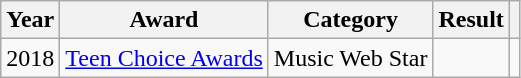<table class="wikitable">
<tr>
<th>Year</th>
<th>Award</th>
<th>Category</th>
<th>Result</th>
<th></th>
</tr>
<tr>
<td>2018</td>
<td><a href='#'>Teen Choice Awards</a></td>
<td>Music Web Star</td>
<td></td>
<td></td>
</tr>
</table>
